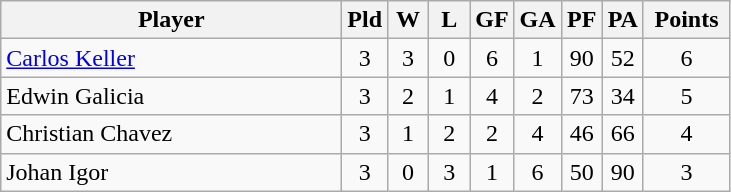<table class=wikitable style="text-align:center">
<tr>
<th width=220>Player</th>
<th width=20>Pld</th>
<th width=20>W</th>
<th width=20>L</th>
<th width=20>GF</th>
<th width=20>GA</th>
<th width=20>PF</th>
<th width=20>PA</th>
<th width=50>Points</th>
</tr>
<tr>
<td align=left> <a href='#'>Carlos Keller</a></td>
<td>3</td>
<td>3</td>
<td>0</td>
<td>6</td>
<td>1</td>
<td>90</td>
<td>52</td>
<td>6</td>
</tr>
<tr>
<td align=left> Edwin Galicia</td>
<td>3</td>
<td>2</td>
<td>1</td>
<td>4</td>
<td>2</td>
<td>73</td>
<td>34</td>
<td>5</td>
</tr>
<tr>
<td align=left> Christian Chavez</td>
<td>3</td>
<td>1</td>
<td>2</td>
<td>2</td>
<td>4</td>
<td>46</td>
<td>66</td>
<td>4</td>
</tr>
<tr>
<td align=left> Johan Igor</td>
<td>3</td>
<td>0</td>
<td>3</td>
<td>1</td>
<td>6</td>
<td>50</td>
<td>90</td>
<td>3</td>
</tr>
</table>
